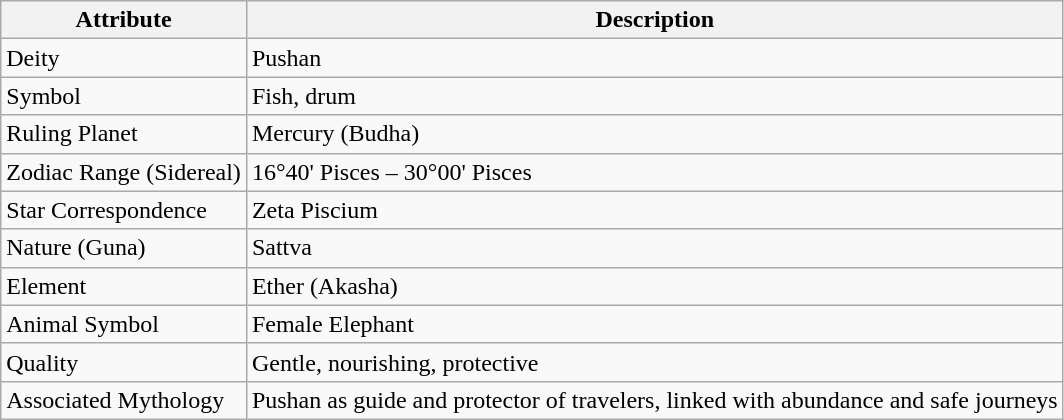<table class="wikitable">
<tr>
<th>Attribute</th>
<th>Description</th>
</tr>
<tr>
<td>Deity</td>
<td>Pushan</td>
</tr>
<tr>
<td>Symbol</td>
<td>Fish, drum</td>
</tr>
<tr>
<td>Ruling Planet</td>
<td>Mercury (Budha)</td>
</tr>
<tr>
<td>Zodiac Range (Sidereal)</td>
<td>16°40' Pisces – 30°00' Pisces</td>
</tr>
<tr>
<td>Star Correspondence</td>
<td>Zeta Piscium</td>
</tr>
<tr>
<td>Nature (Guna)</td>
<td>Sattva</td>
</tr>
<tr>
<td>Element</td>
<td>Ether (Akasha)</td>
</tr>
<tr>
<td>Animal Symbol</td>
<td>Female Elephant</td>
</tr>
<tr>
<td>Quality</td>
<td>Gentle, nourishing, protective</td>
</tr>
<tr>
<td>Associated Mythology</td>
<td>Pushan as guide and protector of travelers, linked with abundance and safe journeys</td>
</tr>
</table>
